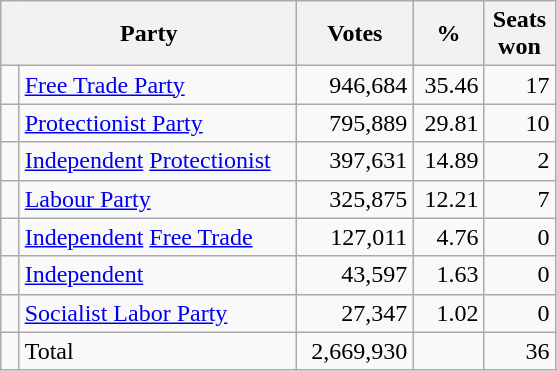<table class="wikitable">
<tr>
<th colspan=2 style="width:190px">Party</th>
<th style="width:70px;">Votes</th>
<th style="width:40px;">%</th>
<th style="width:40px;">Seats won</th>
</tr>
<tr>
<td> </td>
<td><a href='#'>Free Trade Party</a></td>
<td align=right>946,684</td>
<td align=right>35.46</td>
<td align=right>17</td>
</tr>
<tr>
<td> </td>
<td><a href='#'>Protectionist Party</a></td>
<td align=right>795,889</td>
<td align=right>29.81</td>
<td align=right>10</td>
</tr>
<tr>
<td> </td>
<td><a href='#'>Independent</a> <a href='#'>Protectionist</a></td>
<td align=right>397,631</td>
<td align=right>14.89</td>
<td align=right>2</td>
</tr>
<tr>
<td> </td>
<td><a href='#'>Labour Party</a></td>
<td align=right>325,875</td>
<td align=right>12.21</td>
<td align=right>7</td>
</tr>
<tr>
<td> </td>
<td><a href='#'>Independent</a> <a href='#'>Free Trade</a></td>
<td align=right>127,011</td>
<td align=right>4.76</td>
<td align=right>0</td>
</tr>
<tr>
<td> </td>
<td><a href='#'>Independent</a></td>
<td align=right>43,597</td>
<td align=right>1.63</td>
<td align=right>0</td>
</tr>
<tr>
<td> </td>
<td><a href='#'>Socialist Labor Party</a></td>
<td align=right>27,347</td>
<td align=right>1.02</td>
<td align=right>0</td>
</tr>
<tr>
<td> </td>
<td>Total</td>
<td align=right>2,669,930</td>
<td align=right> </td>
<td align=right>36</td>
</tr>
</table>
